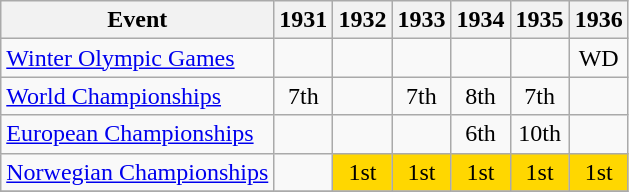<table class="wikitable">
<tr>
<th>Event</th>
<th>1931</th>
<th>1932</th>
<th>1933</th>
<th>1934</th>
<th>1935</th>
<th>1936</th>
</tr>
<tr>
<td><a href='#'>Winter Olympic Games</a></td>
<td></td>
<td></td>
<td></td>
<td></td>
<td></td>
<td align="center">WD</td>
</tr>
<tr>
<td><a href='#'>World Championships</a></td>
<td align="center">7th</td>
<td></td>
<td align="center">7th</td>
<td align="center">8th</td>
<td align="center">7th</td>
<td></td>
</tr>
<tr>
<td><a href='#'>European Championships</a></td>
<td></td>
<td></td>
<td></td>
<td align="center">6th</td>
<td align="center">10th</td>
<td></td>
</tr>
<tr>
<td><a href='#'>Norwegian Championships</a></td>
<td></td>
<td align="center" bgcolor="gold">1st</td>
<td align="center" bgcolor="gold">1st</td>
<td align="center" bgcolor="gold">1st</td>
<td align="center" bgcolor="gold">1st</td>
<td align="center" bgcolor="gold">1st</td>
</tr>
<tr>
</tr>
</table>
